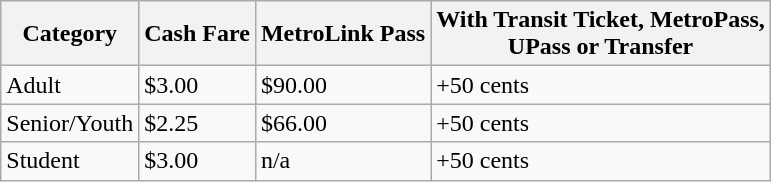<table class="wikitable">
<tr>
<th>Category</th>
<th>Cash Fare</th>
<th>MetroLink Pass</th>
<th>With Transit Ticket, MetroPass,<br>UPass or Transfer</th>
</tr>
<tr>
<td>Adult</td>
<td>$3.00</td>
<td>$90.00</td>
<td>+50 cents</td>
</tr>
<tr>
<td>Senior/Youth</td>
<td>$2.25</td>
<td>$66.00</td>
<td>+50 cents</td>
</tr>
<tr>
<td>Student</td>
<td>$3.00</td>
<td>n/a</td>
<td>+50 cents</td>
</tr>
</table>
